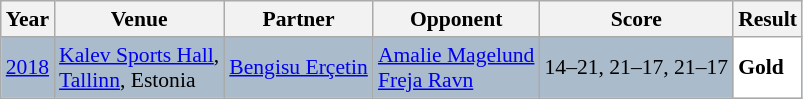<table class="sortable wikitable" style="font-size: 90%;">
<tr>
<th>Year</th>
<th>Venue</th>
<th>Partner</th>
<th>Opponent</th>
<th>Score</th>
<th>Result</th>
</tr>
<tr style="background:#AABBCC">
<td align="center"><a href='#'>2018</a></td>
<td align="left"><a href='#'>Kalev Sports Hall</a>,<br><a href='#'>Tallinn</a>, Estonia</td>
<td align="left"> <a href='#'>Bengisu Erçetin</a></td>
<td align="left"> <a href='#'>Amalie Magelund</a><br> <a href='#'>Freja Ravn</a></td>
<td align="left">14–21, 21–17, 21–17</td>
<td style="text-align:left; background:white"> <strong>Gold</strong></td>
</tr>
</table>
